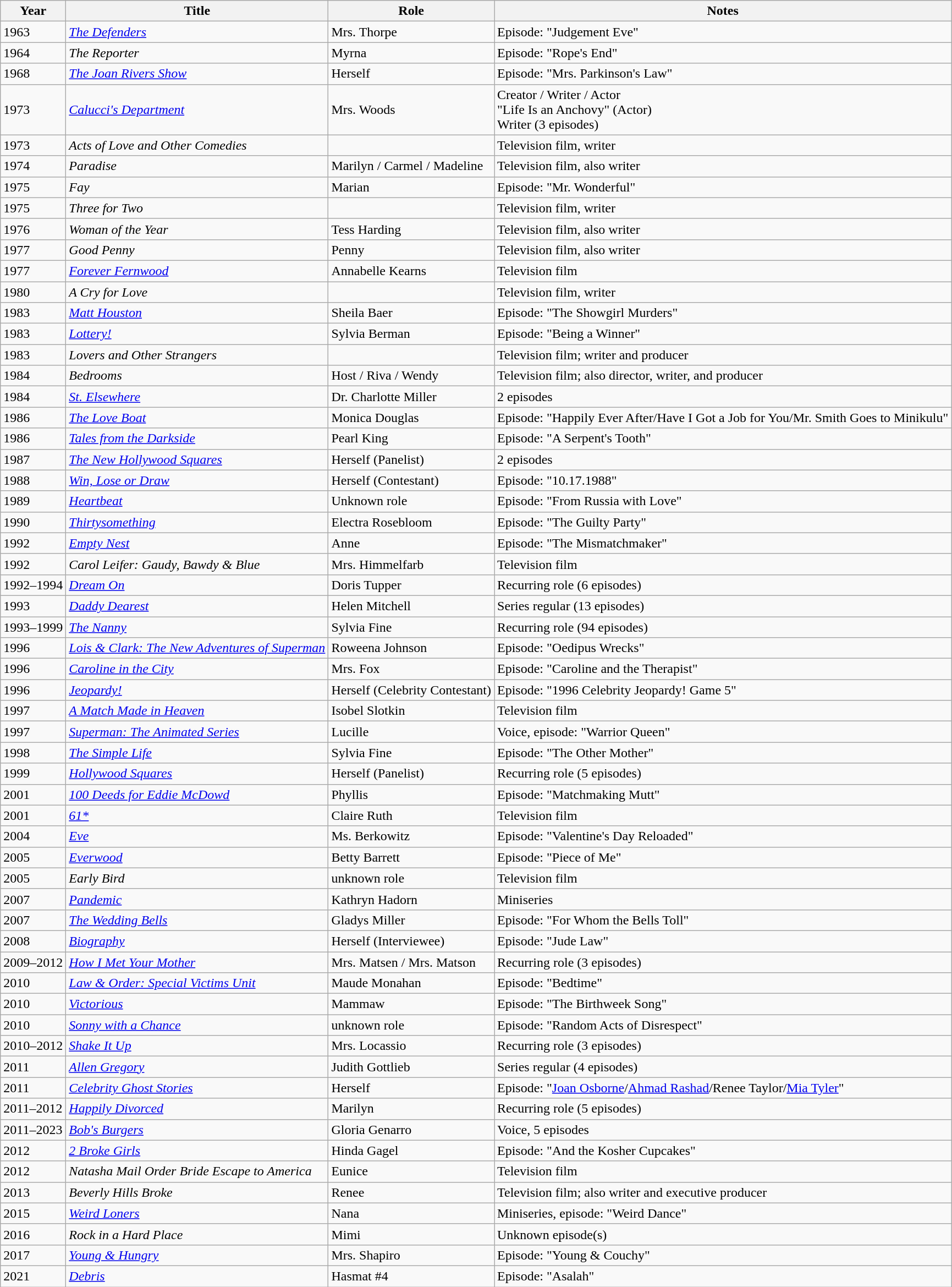<table class="wikitable">
<tr>
<th>Year</th>
<th>Title</th>
<th>Role</th>
<th>Notes</th>
</tr>
<tr>
<td>1963</td>
<td><em><a href='#'>The Defenders</a></em></td>
<td>Mrs. Thorpe</td>
<td>Episode: "Judgement Eve"</td>
</tr>
<tr>
<td>1964</td>
<td><em>The Reporter</em></td>
<td>Myrna</td>
<td>Episode: "Rope's End"</td>
</tr>
<tr>
<td>1968</td>
<td><em><a href='#'>The Joan Rivers Show</a></em></td>
<td>Herself</td>
<td>Episode: "Mrs. Parkinson's Law"</td>
</tr>
<tr>
<td>1973</td>
<td><em><a href='#'>Calucci's Department</a></em></td>
<td>Mrs. Woods</td>
<td>Creator / Writer / Actor<br>"Life Is an Anchovy" (Actor)<br>Writer (3 episodes)</td>
</tr>
<tr>
<td>1973</td>
<td><em>Acts of Love and Other Comedies</em></td>
<td></td>
<td>Television film, writer</td>
</tr>
<tr>
<td>1974</td>
<td><em>Paradise</em></td>
<td>Marilyn / Carmel / Madeline</td>
<td>Television film, also writer</td>
</tr>
<tr>
<td>1975</td>
<td><em>Fay</em></td>
<td>Marian</td>
<td>Episode: "Mr. Wonderful"</td>
</tr>
<tr>
<td>1975</td>
<td><em>Three for Two</em></td>
<td></td>
<td>Television film, writer</td>
</tr>
<tr>
<td>1976</td>
<td><em>Woman of the Year</em></td>
<td>Tess Harding</td>
<td>Television film, also writer</td>
</tr>
<tr>
<td>1977</td>
<td><em>Good Penny</em></td>
<td>Penny</td>
<td>Television film, also writer</td>
</tr>
<tr>
<td>1977</td>
<td><em><a href='#'>Forever Fernwood</a></em></td>
<td>Annabelle Kearns</td>
<td>Television film</td>
</tr>
<tr>
<td>1980</td>
<td><em>A Cry for Love</em></td>
<td></td>
<td>Television film, writer</td>
</tr>
<tr>
<td>1983</td>
<td><em><a href='#'>Matt Houston</a></em></td>
<td>Sheila Baer</td>
<td>Episode: "The Showgirl Murders"</td>
</tr>
<tr>
<td>1983</td>
<td><em><a href='#'>Lottery!</a></em></td>
<td>Sylvia Berman</td>
<td>Episode: "Being a Winner"</td>
</tr>
<tr>
<td>1983</td>
<td><em>Lovers and Other Strangers</em></td>
<td></td>
<td>Television film; writer and producer</td>
</tr>
<tr>
<td>1984</td>
<td><em>Bedrooms</em></td>
<td>Host / Riva / Wendy</td>
<td>Television film; also director, writer, and producer</td>
</tr>
<tr>
<td>1984</td>
<td><em><a href='#'>St. Elsewhere</a></em></td>
<td>Dr. Charlotte Miller</td>
<td>2 episodes</td>
</tr>
<tr>
<td>1986</td>
<td><em><a href='#'>The Love Boat</a></em></td>
<td>Monica Douglas</td>
<td>Episode: "Happily Ever After/Have I Got a Job for You/Mr. Smith Goes to Minikulu"</td>
</tr>
<tr>
<td>1986</td>
<td><em><a href='#'>Tales from the Darkside</a></em></td>
<td>Pearl King</td>
<td>Episode: "A Serpent's Tooth"</td>
</tr>
<tr>
<td>1987</td>
<td><em><a href='#'>The New Hollywood Squares</a></em></td>
<td>Herself (Panelist)</td>
<td>2 episodes</td>
</tr>
<tr>
<td>1988</td>
<td><em><a href='#'>Win, Lose or Draw</a></em></td>
<td>Herself (Contestant)</td>
<td>Episode: "10.17.1988"</td>
</tr>
<tr>
<td>1989</td>
<td><em><a href='#'>Heartbeat</a></em></td>
<td>Unknown role</td>
<td>Episode: "From Russia with Love"</td>
</tr>
<tr>
<td>1990</td>
<td><em><a href='#'>Thirtysomething</a></em></td>
<td>Electra Rosebloom</td>
<td>Episode: "The Guilty Party"</td>
</tr>
<tr>
<td>1992</td>
<td><em><a href='#'>Empty Nest</a></em></td>
<td>Anne</td>
<td>Episode: "The Mismatchmaker"</td>
</tr>
<tr>
<td>1992</td>
<td><em>Carol Leifer: Gaudy, Bawdy & Blue</em></td>
<td>Mrs. Himmelfarb</td>
<td>Television film</td>
</tr>
<tr>
<td>1992–1994</td>
<td><em><a href='#'>Dream On</a></em></td>
<td>Doris Tupper</td>
<td>Recurring role (6 episodes)</td>
</tr>
<tr>
<td>1993</td>
<td><em><a href='#'>Daddy Dearest</a></em></td>
<td>Helen Mitchell</td>
<td>Series regular (13 episodes)</td>
</tr>
<tr>
<td>1993–1999</td>
<td><em><a href='#'>The Nanny</a></em></td>
<td>Sylvia Fine</td>
<td>Recurring role (94 episodes)</td>
</tr>
<tr>
<td>1996</td>
<td><em><a href='#'>Lois & Clark: The New Adventures of Superman</a></em></td>
<td>Roweena Johnson</td>
<td>Episode: "Oedipus Wrecks"</td>
</tr>
<tr>
<td>1996</td>
<td><em><a href='#'>Caroline in the City</a></em></td>
<td>Mrs. Fox</td>
<td>Episode: "Caroline and the Therapist"</td>
</tr>
<tr>
<td>1996</td>
<td><em><a href='#'>Jeopardy!</a></em></td>
<td>Herself (Celebrity Contestant)</td>
<td>Episode: "1996 Celebrity Jeopardy! Game 5"</td>
</tr>
<tr>
<td>1997</td>
<td><em><a href='#'>A Match Made in Heaven</a></em></td>
<td>Isobel Slotkin</td>
<td>Television film</td>
</tr>
<tr>
<td>1997</td>
<td><em><a href='#'>Superman: The Animated Series</a></em></td>
<td>Lucille</td>
<td>Voice, episode: "Warrior Queen"</td>
</tr>
<tr>
<td>1998</td>
<td><em><a href='#'>The Simple Life</a></em></td>
<td>Sylvia Fine</td>
<td>Episode: "The Other Mother"</td>
</tr>
<tr>
<td>1999</td>
<td><em><a href='#'>Hollywood Squares</a></em></td>
<td>Herself (Panelist)</td>
<td>Recurring role (5 episodes)</td>
</tr>
<tr>
<td>2001</td>
<td><em><a href='#'>100 Deeds for Eddie McDowd</a></em></td>
<td>Phyllis</td>
<td>Episode: "Matchmaking Mutt"</td>
</tr>
<tr>
<td>2001</td>
<td><em><a href='#'>61*</a></em></td>
<td>Claire Ruth</td>
<td>Television film</td>
</tr>
<tr>
<td>2004</td>
<td><em><a href='#'>Eve</a></em></td>
<td>Ms. Berkowitz</td>
<td>Episode: "Valentine's Day Reloaded"</td>
</tr>
<tr>
<td>2005</td>
<td><em><a href='#'>Everwood</a></em></td>
<td>Betty Barrett</td>
<td>Episode: "Piece of Me"</td>
</tr>
<tr>
<td>2005</td>
<td><em>Early Bird</em></td>
<td>unknown role</td>
<td>Television film</td>
</tr>
<tr>
<td>2007</td>
<td><em><a href='#'>Pandemic</a></em></td>
<td>Kathryn Hadorn</td>
<td>Miniseries</td>
</tr>
<tr>
<td>2007</td>
<td><em><a href='#'>The Wedding Bells</a></em></td>
<td>Gladys Miller</td>
<td>Episode: "For Whom the Bells Toll"</td>
</tr>
<tr>
<td>2008</td>
<td><em><a href='#'>Biography</a></em></td>
<td>Herself (Interviewee)</td>
<td>Episode: "Jude Law"</td>
</tr>
<tr>
<td>2009–2012</td>
<td><em><a href='#'>How I Met Your Mother</a></em></td>
<td>Mrs. Matsen / Mrs. Matson</td>
<td>Recurring role (3 episodes)</td>
</tr>
<tr>
<td>2010</td>
<td><em><a href='#'>Law & Order: Special Victims Unit</a></em></td>
<td>Maude Monahan</td>
<td>Episode: "Bedtime"</td>
</tr>
<tr>
<td>2010</td>
<td><em><a href='#'>Victorious</a></em></td>
<td>Mammaw</td>
<td>Episode: "The Birthweek Song"</td>
</tr>
<tr>
<td>2010</td>
<td><em><a href='#'>Sonny with a Chance</a></em></td>
<td>unknown role</td>
<td>Episode: "Random Acts of Disrespect"</td>
</tr>
<tr>
<td>2010–2012</td>
<td><em><a href='#'>Shake It Up</a></em></td>
<td>Mrs. Locassio</td>
<td>Recurring role (3 episodes)</td>
</tr>
<tr>
<td>2011</td>
<td><em><a href='#'>Allen Gregory</a></em></td>
<td>Judith Gottlieb</td>
<td>Series regular (4 episodes)</td>
</tr>
<tr>
<td>2011</td>
<td><em><a href='#'>Celebrity Ghost Stories</a></em></td>
<td>Herself</td>
<td>Episode: "<a href='#'>Joan Osborne</a>/<a href='#'>Ahmad Rashad</a>/Renee Taylor/<a href='#'>Mia Tyler</a>"</td>
</tr>
<tr>
<td>2011–2012</td>
<td><em><a href='#'>Happily Divorced</a></em></td>
<td>Marilyn</td>
<td>Recurring role (5 episodes)</td>
</tr>
<tr>
<td>2011–2023</td>
<td><em><a href='#'>Bob's Burgers</a></em></td>
<td>Gloria Genarro</td>
<td>Voice, 5 episodes</td>
</tr>
<tr>
<td>2012</td>
<td><em><a href='#'>2 Broke Girls</a></em></td>
<td>Hinda Gagel</td>
<td>Episode: "And the Kosher Cupcakes"</td>
</tr>
<tr>
<td>2012</td>
<td><em>Natasha Mail Order Bride Escape to America</em></td>
<td>Eunice</td>
<td>Television film</td>
</tr>
<tr>
<td>2013</td>
<td><em>Beverly Hills Broke</em></td>
<td>Renee</td>
<td>Television film; also writer and executive producer</td>
</tr>
<tr>
<td>2015</td>
<td><em><a href='#'>Weird Loners</a></em></td>
<td>Nana</td>
<td>Miniseries, episode: "Weird Dance"</td>
</tr>
<tr>
<td>2016</td>
<td><em>Rock in a Hard Place</em></td>
<td>Mimi</td>
<td>Unknown episode(s)</td>
</tr>
<tr>
<td>2017</td>
<td><em><a href='#'>Young & Hungry</a></em></td>
<td>Mrs. Shapiro</td>
<td>Episode: "Young & Couchy"</td>
</tr>
<tr>
<td>2021</td>
<td><em><a href='#'>Debris</a></em></td>
<td>Hasmat #4</td>
<td>Episode: "Asalah"</td>
</tr>
</table>
